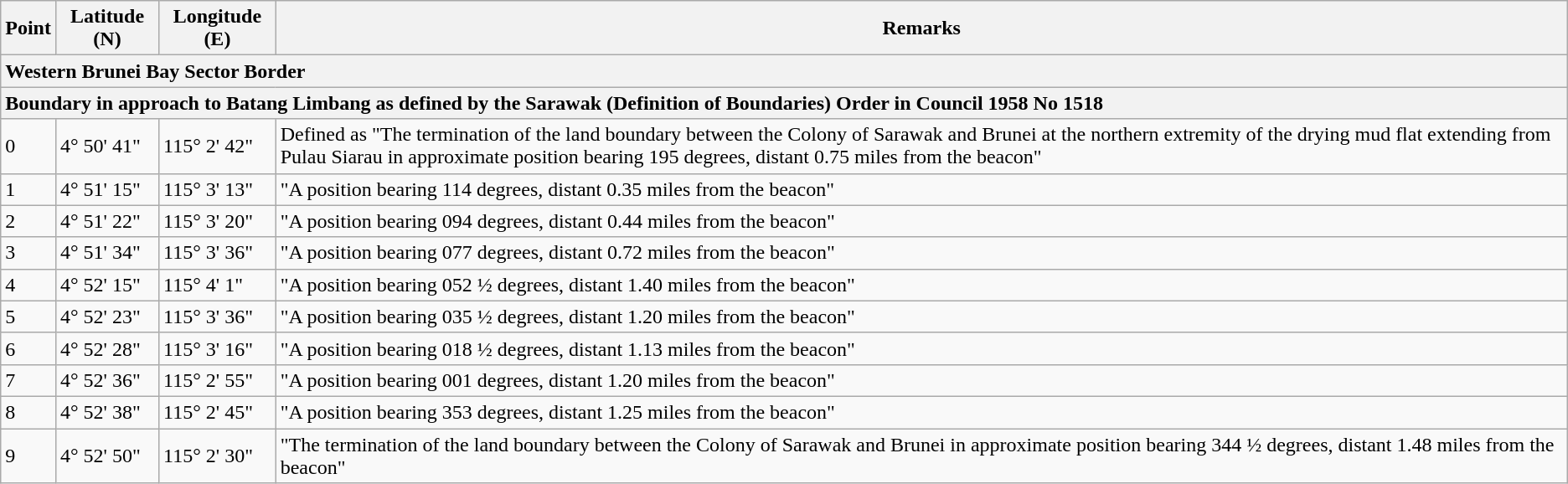<table class="wikitable">
<tr>
<th>Point</th>
<th>Latitude (N)</th>
<th>Longitude (E)</th>
<th>Remarks</th>
</tr>
<tr>
<th colspan="5" style="text-align:left">Western Brunei Bay Sector Border</th>
</tr>
<tr>
<th colspan="5" style="text-align:left">Boundary in approach to Batang Limbang as defined by the Sarawak (Definition of Boundaries) Order in Council 1958 No 1518</th>
</tr>
<tr>
<td>0</td>
<td>4° 50' 41"</td>
<td>115° 2' 42"</td>
<td>Defined as "The termination of the land boundary between the Colony of Sarawak and Brunei at the northern extremity of the drying mud flat extending from Pulau Siarau in approximate position bearing 195 degrees, distant 0.75 miles from the beacon"</td>
</tr>
<tr>
<td>1</td>
<td>4° 51' 15"</td>
<td>115° 3' 13"</td>
<td>"A position bearing 114 degrees, distant 0.35 miles from the beacon"</td>
</tr>
<tr>
<td>2</td>
<td>4° 51' 22"</td>
<td>115° 3' 20"</td>
<td>"A position bearing 094 degrees, distant 0.44 miles from the beacon"</td>
</tr>
<tr>
<td>3</td>
<td>4° 51' 34"</td>
<td>115° 3' 36"</td>
<td>"A position bearing 077 degrees, distant 0.72 miles from the beacon"</td>
</tr>
<tr>
<td>4</td>
<td>4° 52' 15"</td>
<td>115° 4' 1"</td>
<td>"A position bearing 052 ½ degrees, distant 1.40 miles from the beacon"</td>
</tr>
<tr>
<td>5</td>
<td>4° 52' 23"</td>
<td>115° 3' 36"</td>
<td>"A position bearing 035 ½ degrees, distant 1.20 miles from the beacon"</td>
</tr>
<tr>
<td>6</td>
<td>4° 52' 28"</td>
<td>115° 3' 16"</td>
<td>"A position bearing 018 ½ degrees, distant 1.13 miles from the beacon"</td>
</tr>
<tr>
<td>7</td>
<td>4° 52' 36"</td>
<td>115° 2' 55"</td>
<td>"A position bearing 001 degrees, distant 1.20 miles from the beacon"</td>
</tr>
<tr>
<td>8</td>
<td>4° 52' 38"</td>
<td>115° 2' 45"</td>
<td>"A position bearing 353 degrees, distant 1.25 miles from the beacon"</td>
</tr>
<tr>
<td>9</td>
<td>4° 52' 50"</td>
<td>115° 2' 30"</td>
<td>"The termination of the land boundary between the Colony of Sarawak and Brunei in approximate position bearing 344 ½ degrees, distant 1.48 miles from the beacon"</td>
</tr>
</table>
